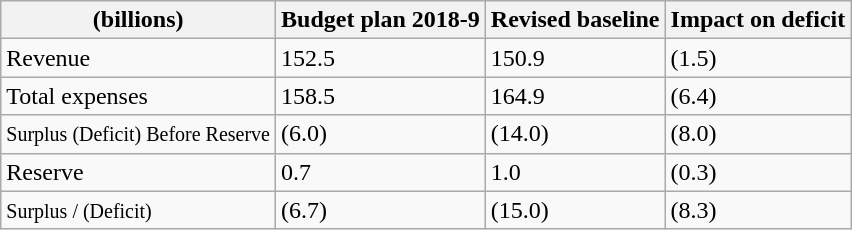<table class="wikitable">
<tr>
<th>(billions)</th>
<th>Budget plan 2018-9</th>
<th>Revised baseline</th>
<th>Impact on deficit</th>
</tr>
<tr>
<td>Revenue</td>
<td>152.5</td>
<td>150.9</td>
<td>(1.5)</td>
</tr>
<tr>
<td>Total expenses</td>
<td>158.5</td>
<td>164.9</td>
<td>(6.4)</td>
</tr>
<tr>
<td><small>Surplus (Deficit) Before Reserve</small></td>
<td>(6.0)</td>
<td>(14.0)</td>
<td>(8.0)</td>
</tr>
<tr>
<td>Reserve</td>
<td>0.7</td>
<td>1.0</td>
<td>(0.3)</td>
</tr>
<tr>
<td><small>Surplus / (Deficit)</small></td>
<td>(6.7)</td>
<td>(15.0)</td>
<td>(8.3)</td>
</tr>
</table>
